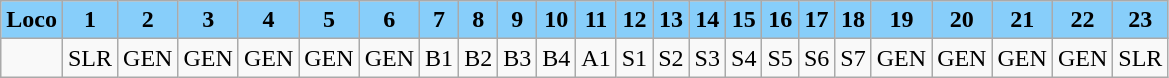<table class="wikitable plainrowheaders unsortable" style="text-align:center">
<tr>
<th scope="col" rowspan="1" style="background:lightskyblue;">Loco</th>
<th scope="col" rowspan="1" style="background:lightskyblue;">1</th>
<th scope="col" rowspan="1" style="background:lightskyblue;">2</th>
<th scope="col" rowspan="1" style="background:lightskyblue;">3</th>
<th scope="col" rowspan="1" style="background:lightskyblue;">4</th>
<th scope="col" rowspan="1" style="background:lightskyblue;">5</th>
<th scope="col" rowspan="1" style="background:lightskyblue;">6</th>
<th scope="col" rowspan="1" style="background:lightskyblue;">7</th>
<th scope="col" rowspan="1" style="background:lightskyblue;">8</th>
<th scope="col" rowspan="1" style="background:lightskyblue;">9</th>
<th scope="col" rowspan="1" style="background:lightskyblue;">10</th>
<th scope="col" rowspan="1" style="background:lightskyblue;">11</th>
<th scope="col" rowspan="1" style="background:lightskyblue;">12</th>
<th scope="col" rowspan="1" style="background:lightskyblue;">13</th>
<th scope="col" rowspan="1" style="background:lightskyblue;">14</th>
<th scope="col" rowspan="1" style="background:lightskyblue;">15</th>
<th scope="col" rowspan="1" style="background:lightskyblue;">16</th>
<th scope="col" rowspan="1" style="background:lightskyblue;">17</th>
<th scope="col" rowspan="1" style="background:lightskyblue;">18</th>
<th scope="col" rowspan="1" style="background:lightskyblue;">19</th>
<th scope="col" rowspan="1" style="background:lightskyblue;">20</th>
<th scope="col" rowspan="1" style="background:lightskyblue;">21</th>
<th scope="col" rowspan="1" style="background:lightskyblue;">22</th>
<th scope="col" rowspan="1" style="background:lightskyblue;">23</th>
</tr>
<tr>
<td></td>
<td>SLR</td>
<td>GEN</td>
<td>GEN</td>
<td>GEN</td>
<td>GEN</td>
<td>GEN</td>
<td>B1</td>
<td>B2</td>
<td>B3</td>
<td>B4</td>
<td>A1</td>
<td>S1</td>
<td>S2</td>
<td>S3</td>
<td>S4</td>
<td>S5</td>
<td>S6</td>
<td>S7</td>
<td>GEN</td>
<td>GEN</td>
<td>GEN</td>
<td>GEN</td>
<td>SLR</td>
</tr>
</table>
